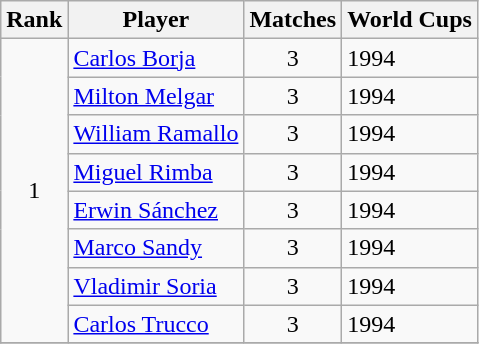<table class="wikitable" style="text-align: left;">
<tr>
<th>Rank</th>
<th>Player</th>
<th>Matches</th>
<th>World Cups</th>
</tr>
<tr>
<td rowspan=8 align=center>1</td>
<td><a href='#'>Carlos Borja</a></td>
<td align=center>3</td>
<td>1994</td>
</tr>
<tr>
<td><a href='#'>Milton Melgar</a></td>
<td align=center>3</td>
<td>1994</td>
</tr>
<tr>
<td><a href='#'>William Ramallo</a></td>
<td align=center>3</td>
<td>1994</td>
</tr>
<tr>
<td><a href='#'>Miguel Rimba</a></td>
<td align=center>3</td>
<td>1994</td>
</tr>
<tr>
<td><a href='#'>Erwin Sánchez</a></td>
<td align=center>3</td>
<td>1994</td>
</tr>
<tr>
<td><a href='#'>Marco Sandy</a></td>
<td align=center>3</td>
<td>1994</td>
</tr>
<tr>
<td><a href='#'>Vladimir Soria</a></td>
<td align=center>3</td>
<td>1994</td>
</tr>
<tr>
<td><a href='#'>Carlos Trucco</a></td>
<td align=center>3</td>
<td>1994</td>
</tr>
<tr>
</tr>
</table>
